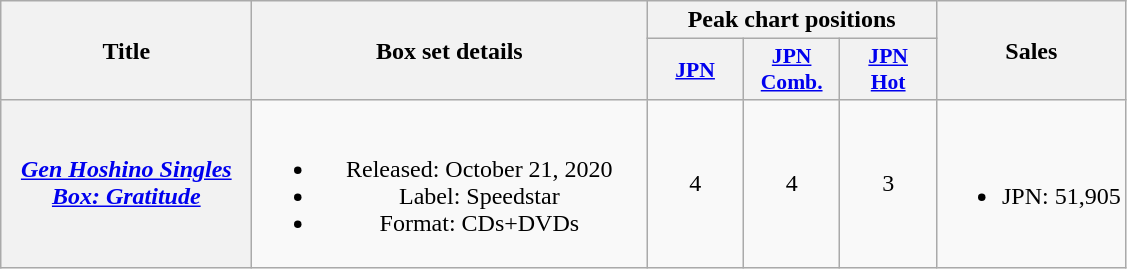<table class="wikitable plainrowheaders" style="text-align:center;">
<tr>
<th scope="col" style="width:10em;" rowspan="2">Title</th>
<th scope="col" rowspan="2" style="width:16em;">Box set details</th>
<th scope="colgroup" colspan="3">Peak chart positions</th>
<th scope="col" rowspan="2" style="width:;">Sales</th>
</tr>
<tr>
<th scope="col" style="width:4em;font-size:90%;"><a href='#'>JPN</a><br></th>
<th scope="col" style="width:4em;font-size:90%;"><a href='#'>JPN<br>Comb.</a><br></th>
<th scope="col" style="width:4em;font-size:90%;"><a href='#'>JPN<br>Hot</a><br></th>
</tr>
<tr>
<th scope="row"><em><a href='#'>Gen Hoshino Singles Box: Gratitude</a></em></th>
<td><br><ul><li>Released: October 21, 2020</li><li>Label: Speedstar</li><li>Format: CDs+DVDs</li></ul></td>
<td>4</td>
<td>4</td>
<td>3</td>
<td><br><ul><li>JPN: 51,905</li></ul></td>
</tr>
</table>
